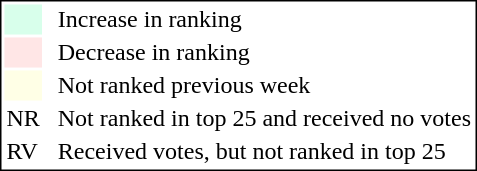<table style="border:1px solid black;" align=right>
<tr>
<td style="background:#D8FFEB; width:20px;"></td>
<td> </td>
<td>Increase in ranking</td>
</tr>
<tr>
<td style="background:#FFE6E6; width:20px;"></td>
<td> </td>
<td>Decrease in ranking</td>
</tr>
<tr>
<td style="background:#FFFFE6; width:20px;"></td>
<td> </td>
<td>Not ranked previous week</td>
</tr>
<tr>
<td>NR</td>
<td> </td>
<td>Not ranked in top 25 and received no votes</td>
</tr>
<tr>
<td>RV</td>
<td> </td>
<td>Received votes, but not ranked in top 25</td>
</tr>
</table>
